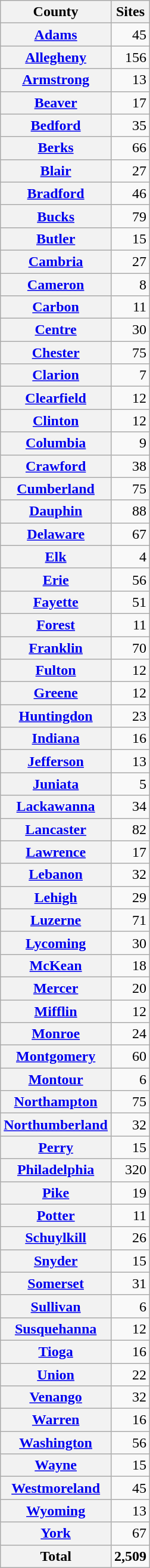<table class="wikitable sortable">
<tr>
<th scope="col">County</th>
<th scope="col">Sites</th>
</tr>
<tr>
<th scope="row"><a href='#'>Adams</a></th>
<td style="text-align: right">45</td>
</tr>
<tr>
<th scope="row"><a href='#'>Allegheny</a></th>
<td style="text-align: right">156</td>
</tr>
<tr>
<th scope="row"><a href='#'>Armstrong</a></th>
<td style="text-align: right">13</td>
</tr>
<tr>
<th scope="row"><a href='#'>Beaver</a></th>
<td style="text-align: right">17</td>
</tr>
<tr>
<th scope="row"><a href='#'>Bedford</a></th>
<td style="text-align: right">35</td>
</tr>
<tr>
<th scope="row"><a href='#'>Berks</a></th>
<td style="text-align: right">66</td>
</tr>
<tr>
<th scope="row"><a href='#'>Blair</a></th>
<td style="text-align: right">27</td>
</tr>
<tr>
<th scope="row"><a href='#'>Bradford</a></th>
<td style="text-align: right">46</td>
</tr>
<tr>
<th scope="row"><a href='#'>Bucks</a></th>
<td style="text-align: right">79</td>
</tr>
<tr>
<th scope="row"><a href='#'>Butler</a></th>
<td style="text-align: right">15</td>
</tr>
<tr>
<th scope="row"><a href='#'>Cambria</a></th>
<td style="text-align: right">27</td>
</tr>
<tr>
<th scope="row"><a href='#'>Cameron</a></th>
<td style="text-align: right">8</td>
</tr>
<tr>
<th scope="row"><a href='#'>Carbon</a></th>
<td style="text-align: right">11</td>
</tr>
<tr>
<th scope="row"><a href='#'>Centre</a></th>
<td style="text-align: right">30</td>
</tr>
<tr>
<th scope="row"><a href='#'>Chester</a></th>
<td style="text-align: right">75</td>
</tr>
<tr>
<th scope="row"><a href='#'>Clarion</a></th>
<td style="text-align: right">7</td>
</tr>
<tr>
<th scope="row"><a href='#'>Clearfield</a></th>
<td style="text-align: right">12</td>
</tr>
<tr>
<th scope="row"><a href='#'>Clinton</a></th>
<td style="text-align: right">12</td>
</tr>
<tr>
<th scope="row"><a href='#'>Columbia</a></th>
<td style="text-align: right">9</td>
</tr>
<tr>
<th scope="row"><a href='#'>Crawford</a></th>
<td style="text-align: right">38</td>
</tr>
<tr>
<th scope="row"><a href='#'>Cumberland</a></th>
<td style="text-align: right">75</td>
</tr>
<tr>
<th scope="row"><a href='#'>Dauphin</a></th>
<td style="text-align: right">88</td>
</tr>
<tr>
<th scope="row"><a href='#'>Delaware</a></th>
<td style="text-align: right">67</td>
</tr>
<tr>
<th scope="row"><a href='#'>Elk</a></th>
<td style="text-align: right">4</td>
</tr>
<tr>
<th scope="row"><a href='#'>Erie</a></th>
<td style="text-align: right">56</td>
</tr>
<tr>
<th scope="row"><a href='#'>Fayette</a></th>
<td style="text-align: right">51</td>
</tr>
<tr>
<th scope="row"><a href='#'>Forest</a></th>
<td style="text-align: right">11</td>
</tr>
<tr>
<th scope="row"><a href='#'>Franklin</a></th>
<td style="text-align: right">70</td>
</tr>
<tr>
<th scope="row"><a href='#'>Fulton</a></th>
<td style="text-align: right">12</td>
</tr>
<tr>
<th scope="row"><a href='#'>Greene</a></th>
<td style="text-align: right">12</td>
</tr>
<tr>
<th scope="row"><a href='#'>Huntingdon</a></th>
<td style="text-align: right">23</td>
</tr>
<tr>
<th scope="row"><a href='#'>Indiana</a></th>
<td style="text-align: right">16</td>
</tr>
<tr>
<th scope="row"><a href='#'>Jefferson</a></th>
<td style="text-align: right">13</td>
</tr>
<tr>
<th scope="row"><a href='#'>Juniata</a></th>
<td style="text-align: right">5</td>
</tr>
<tr>
<th scope="row"><a href='#'>Lackawanna</a></th>
<td style="text-align: right">34</td>
</tr>
<tr>
<th scope="row"><a href='#'>Lancaster</a></th>
<td style="text-align: right">82</td>
</tr>
<tr>
<th scope="row"><a href='#'>Lawrence</a></th>
<td style="text-align: right">17</td>
</tr>
<tr>
<th scope="row"><a href='#'>Lebanon</a></th>
<td style="text-align: right">32</td>
</tr>
<tr>
<th scope="row"><a href='#'>Lehigh</a></th>
<td style="text-align: right">29</td>
</tr>
<tr>
<th scope="row"><a href='#'>Luzerne</a></th>
<td style="text-align: right">71</td>
</tr>
<tr>
<th scope="row"><a href='#'>Lycoming</a></th>
<td style="text-align: right">30</td>
</tr>
<tr>
<th scope="row"><a href='#'>McKean</a></th>
<td style="text-align: right">18</td>
</tr>
<tr>
<th scope="row"><a href='#'>Mercer</a></th>
<td style="text-align: right">20</td>
</tr>
<tr>
<th scope="row"><a href='#'>Mifflin</a></th>
<td style="text-align: right">12</td>
</tr>
<tr>
<th scope="row"><a href='#'>Monroe</a></th>
<td style="text-align: right">24</td>
</tr>
<tr>
<th scope="row"><a href='#'>Montgomery</a></th>
<td style="text-align: right">60</td>
</tr>
<tr>
<th scope="row"><a href='#'>Montour</a></th>
<td style="text-align: right">6</td>
</tr>
<tr>
<th scope="row"><a href='#'>Northampton</a></th>
<td style="text-align: right">75</td>
</tr>
<tr>
<th scope="row"><a href='#'>Northumberland</a></th>
<td style="text-align: right">32</td>
</tr>
<tr>
<th scope="row"><a href='#'>Perry</a></th>
<td style="text-align: right">15</td>
</tr>
<tr>
<th scope="row"><a href='#'>Philadelphia</a></th>
<td style="text-align: right">320</td>
</tr>
<tr>
<th scope="row"><a href='#'>Pike</a></th>
<td style="text-align: right">19</td>
</tr>
<tr>
<th scope="row"><a href='#'>Potter</a></th>
<td style="text-align: right">11</td>
</tr>
<tr>
<th scope="row"><a href='#'>Schuylkill</a></th>
<td style="text-align: right">26</td>
</tr>
<tr>
<th scope="row"><a href='#'>Snyder</a></th>
<td style="text-align: right">15</td>
</tr>
<tr>
<th scope="row"><a href='#'>Somerset</a></th>
<td style="text-align: right">31</td>
</tr>
<tr>
<th scope="row"><a href='#'>Sullivan</a></th>
<td style="text-align: right">6</td>
</tr>
<tr>
<th scope="row"><a href='#'>Susquehanna</a></th>
<td style="text-align: right">12</td>
</tr>
<tr>
<th scope="row"><a href='#'>Tioga</a></th>
<td style="text-align: right">16</td>
</tr>
<tr>
<th scope="row"><a href='#'>Union</a></th>
<td style="text-align: right">22</td>
</tr>
<tr>
<th scope="row"><a href='#'>Venango</a></th>
<td style="text-align: right">32</td>
</tr>
<tr>
<th scope="row"><a href='#'>Warren</a></th>
<td style="text-align: right">16</td>
</tr>
<tr>
<th scope="row"><a href='#'>Washington</a></th>
<td style="text-align: right">56</td>
</tr>
<tr>
<th scope="row"><a href='#'>Wayne</a></th>
<td style="text-align: right">15</td>
</tr>
<tr>
<th scope="row"><a href='#'>Westmoreland</a></th>
<td style="text-align: right">45</td>
</tr>
<tr>
<th scope="row"><a href='#'>Wyoming</a></th>
<td style="text-align: right">13</td>
</tr>
<tr>
<th scope="row"><a href='#'>York</a></th>
<td style="text-align: right">67</td>
</tr>
<tr class="sortbottom">
<th scope="row">Total</th>
<td style="text-align: right; font-weight: bold">2,509</td>
</tr>
</table>
